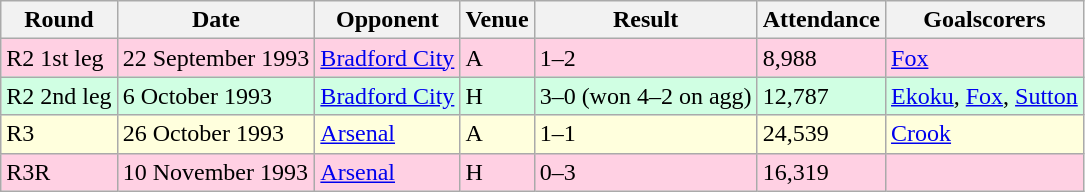<table class="wikitable">
<tr>
<th>Round</th>
<th>Date</th>
<th>Opponent</th>
<th>Venue</th>
<th>Result</th>
<th>Attendance</th>
<th>Goalscorers</th>
</tr>
<tr style="background-color: #ffd0e3;">
<td>R2 1st leg</td>
<td>22 September 1993</td>
<td><a href='#'>Bradford City</a></td>
<td>A</td>
<td>1–2</td>
<td>8,988</td>
<td><a href='#'>Fox</a></td>
</tr>
<tr style="background-color: #d0ffe3;">
<td>R2 2nd leg</td>
<td>6 October 1993</td>
<td><a href='#'>Bradford City</a></td>
<td>H</td>
<td>3–0 (won 4–2 on agg)</td>
<td>12,787</td>
<td><a href='#'>Ekoku</a>, <a href='#'>Fox</a>, <a href='#'>Sutton</a></td>
</tr>
<tr style="background-color: #ffffdd;">
<td>R3</td>
<td>26 October 1993</td>
<td><a href='#'>Arsenal</a></td>
<td>A</td>
<td>1–1</td>
<td>24,539</td>
<td><a href='#'>Crook</a></td>
</tr>
<tr style="background-color: #ffd0e3;">
<td>R3R</td>
<td>10 November 1993</td>
<td><a href='#'>Arsenal</a></td>
<td>H</td>
<td>0–3</td>
<td>16,319</td>
<td></td>
</tr>
</table>
